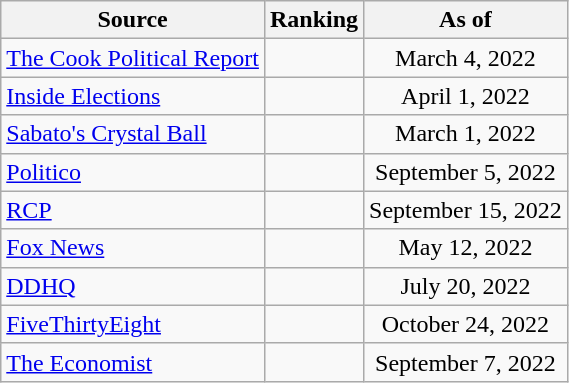<table class="wikitable" style="text-align:center">
<tr>
<th>Source</th>
<th>Ranking</th>
<th>As of</th>
</tr>
<tr>
<td align=left><a href='#'>The Cook Political Report</a></td>
<td></td>
<td>March 4, 2022</td>
</tr>
<tr>
<td align=left><a href='#'>Inside Elections</a></td>
<td></td>
<td>April 1, 2022</td>
</tr>
<tr>
<td align=left><a href='#'>Sabato's Crystal Ball</a></td>
<td></td>
<td>March 1, 2022</td>
</tr>
<tr>
<td align="left"><a href='#'>Politico</a></td>
<td></td>
<td>September 5, 2022</td>
</tr>
<tr>
<td align="left"><a href='#'>RCP</a></td>
<td></td>
<td>September 15, 2022</td>
</tr>
<tr>
<td align=left><a href='#'>Fox News</a></td>
<td></td>
<td>May 12, 2022</td>
</tr>
<tr>
<td align="left"><a href='#'>DDHQ</a></td>
<td></td>
<td>July 20, 2022</td>
</tr>
<tr>
<td align="left"><a href='#'>FiveThirtyEight</a></td>
<td></td>
<td>October 24, 2022</td>
</tr>
<tr>
<td align="left"><a href='#'>The Economist</a></td>
<td></td>
<td>September 7, 2022</td>
</tr>
</table>
